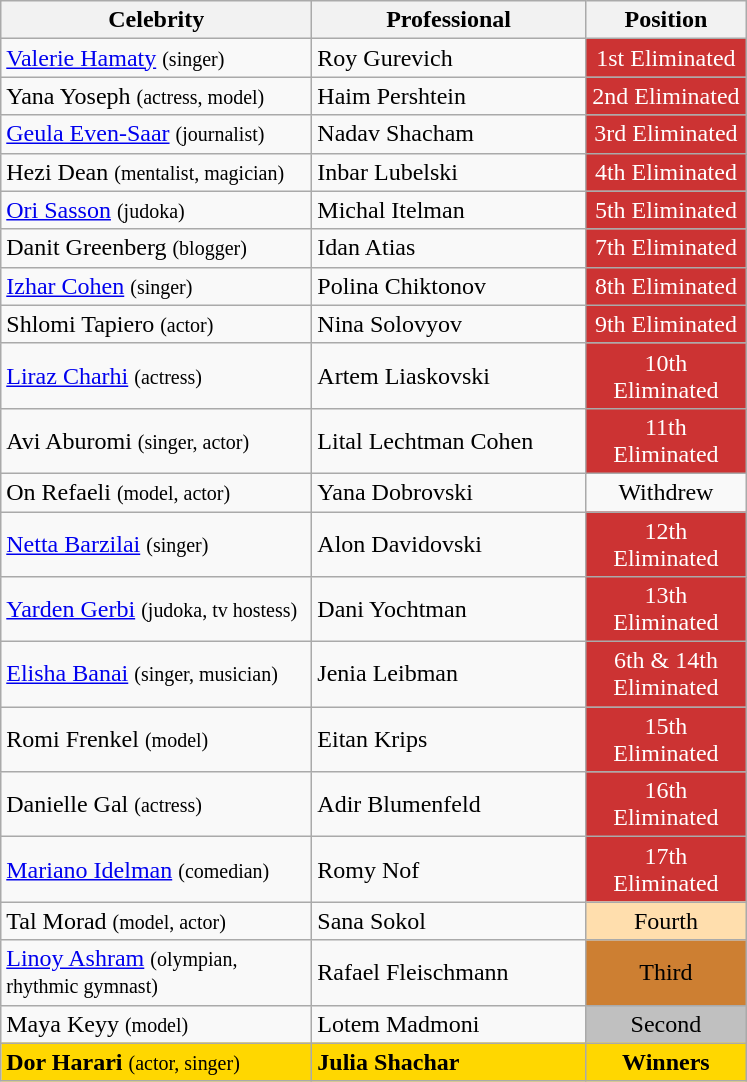<table class="wikitable" border="1">
<tr>
<th width="200">Celebrity</th>
<th width="175">Professional</th>
<th width="100">Position</th>
</tr>
<tr>
<td><a href='#'>Valerie Hamaty</a> <small>(singer)</small></td>
<td>Roy Gurevich</td>
<td style="background: #c33; color: #fff;"  align="center">1st Eliminated</td>
</tr>
<tr>
<td>Yana Yoseph <small>(actress, model)</small></td>
<td>Haim Pershtein</td>
<td style="background: #c33; color: #fff;"  align="center">2nd Eliminated</td>
</tr>
<tr>
<td><a href='#'>Geula Even-Saar</a> <small>(journalist)</small></td>
<td>Nadav Shacham</td>
<td style="background: #c33; color: #fff;"  align="center">3rd Eliminated</td>
</tr>
<tr>
<td>Hezi Dean <small>(mentalist, magician)</small></td>
<td>Inbar Lubelski</td>
<td style="background: #c33; color: #fff;"  align="center">4th Eliminated</td>
</tr>
<tr>
<td><a href='#'>Ori Sasson</a> <small>(judoka)</small></td>
<td>Michal Itelman</td>
<td style="background: #c33; color: #fff;"  align="center">5th Eliminated</td>
</tr>
<tr>
<td>Danit Greenberg <small>(blogger)</small></td>
<td>Idan Atias</td>
<td style="background: #c33; color: #fff;"  align="center">7th Eliminated</td>
</tr>
<tr>
<td><a href='#'>Izhar Cohen</a> <small>(singer)</small></td>
<td>Polina Chiktonov</td>
<td style="background: #c33; color: #fff;"  align="center">8th Eliminated</td>
</tr>
<tr>
<td>Shlomi Tapiero <small>(actor)</small></td>
<td>Nina Solovyov</td>
<td style="background: #c33; color: #fff;"  align="center">9th Eliminated</td>
</tr>
<tr>
<td><a href='#'>Liraz Charhi</a> <small>(actress)</small></td>
<td>Artem Liaskovski</td>
<td style="background: #c33; color: #fff;"  align="center">10th Eliminated</td>
</tr>
<tr>
<td>Avi Aburomi <small>(singer, actor)</small></td>
<td>Lital Lechtman Cohen</td>
<td style="background: #c33; color: #fff;"  align="center">11th Eliminated</td>
</tr>
<tr>
<td>On Refaeli <small>(model, actor)</small></td>
<td>Yana Dobrovski</td>
<td align="center">Withdrew</td>
</tr>
<tr>
<td><a href='#'>Netta Barzilai</a> <small>(singer)</small></td>
<td>Alon Davidovski</td>
<td style="background: #c33; color: #fff;"  align="center">12th Eliminated</td>
</tr>
<tr>
<td><a href='#'>Yarden Gerbi</a> <small>(judoka, tv hostess)</small></td>
<td>Dani Yochtman</td>
<td style="background: #c33; color: #fff;"  align="center">13th Eliminated</td>
</tr>
<tr>
<td><a href='#'>Elisha Banai</a> <small>(singer, musician)</small></td>
<td>Jenia Leibman</td>
<td style="background: #c33; color: #fff;"  align="center">6th & 14th Eliminated</td>
</tr>
<tr>
<td>Romi Frenkel <small>(model)</small></td>
<td>Eitan Krips</td>
<td style="background: #c33; color: #fff;"  align="center">15th Eliminated</td>
</tr>
<tr>
<td>Danielle Gal <small>(actress)</small></td>
<td>Adir Blumenfeld</td>
<td style="background: #c33; color: #fff;"  align="center">16th Eliminated</td>
</tr>
<tr>
<td><a href='#'>Mariano Idelman</a> <small>(comedian)</small></td>
<td>Romy Nof</td>
<td style="background: #c33; color: #fff;"  align="center">17th Eliminated</td>
</tr>
<tr>
<td>Tal Morad <small>(model, actor)</small></td>
<td>Sana Sokol</td>
<td style="background: navajowhite;"  align="center">Fourth</td>
</tr>
<tr>
<td><a href='#'>Linoy Ashram</a> <small>(olympian, rhythmic gymnast)</small></td>
<td>Rafael Fleischmann</td>
<td style="background: #CD7F32;"  align="center">Third</td>
</tr>
<tr>
<td>Maya Keyy <small>(model)</small></td>
<td>Lotem Madmoni</td>
<td style="background: silver;"  align="center">Second</td>
</tr>
<tr>
<td style="background: gold;"><strong>Dor Harari</strong> <small>(actor, singer)</small></td>
<td style="background: gold;"><strong>Julia Shachar</strong></td>
<td style="background: gold;"  align="center"><strong>Winners</strong></td>
</tr>
</table>
